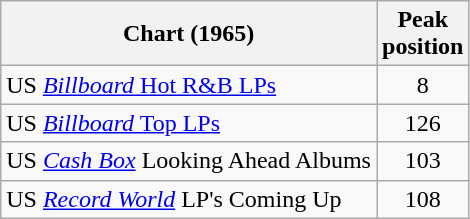<table class="wikitable">
<tr>
<th>Chart (1965)</th>
<th>Peak<br>position</th>
</tr>
<tr>
<td>US <a href='#'><em>Billboard</em> Hot R&B LPs</a></td>
<td align="center">8</td>
</tr>
<tr>
<td>US <a href='#'><em>Billboard</em> Top LPs</a></td>
<td align="center">126</td>
</tr>
<tr>
<td>US <em><a href='#'>Cash Box</a></em> Looking Ahead Albums</td>
<td align="center">103</td>
</tr>
<tr>
<td>US <em><a href='#'>Record World</a></em> LP's Coming Up</td>
<td align="center">108</td>
</tr>
</table>
